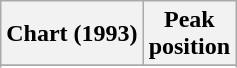<table class="wikitable sortable plainrowheaders">
<tr>
<th scope="col">Chart (1993)</th>
<th scope="col">Peak<br>position</th>
</tr>
<tr>
</tr>
<tr>
</tr>
<tr>
</tr>
<tr>
</tr>
<tr>
</tr>
</table>
